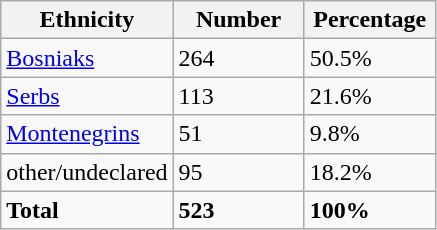<table class="wikitable">
<tr>
<th width="100px">Ethnicity</th>
<th width="80px">Number</th>
<th width="80px">Percentage</th>
</tr>
<tr>
<td><a href='#'>Bosniaks</a></td>
<td>264</td>
<td>50.5%</td>
</tr>
<tr>
<td><a href='#'>Serbs</a></td>
<td>113</td>
<td>21.6%</td>
</tr>
<tr>
<td><a href='#'>Montenegrins</a></td>
<td>51</td>
<td>9.8%</td>
</tr>
<tr>
<td>other/undeclared</td>
<td>95</td>
<td>18.2%</td>
</tr>
<tr>
<td><strong>Total</strong></td>
<td><strong>523</strong></td>
<td><strong>100%</strong></td>
</tr>
</table>
